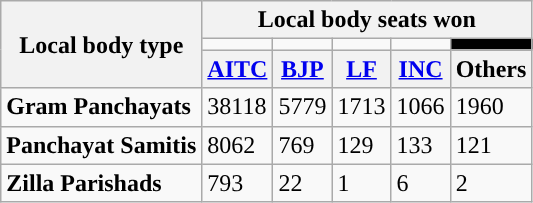<table class="wikitable">
<tr>
<th rowspan="3">Local body type</th>
<th colspan="5">Local body seats won</th>
</tr>
<tr>
<td style="background:"></td>
<td style="background:"></td>
<td style="background:"></td>
<td style="background:"></td>
<td style="background:black"></td>
</tr>
<tr>
<th><a href='#'>AITC</a></th>
<th><a href='#'>BJP</a></th>
<th><a href='#'>LF</a></th>
<th><a href='#'>INC</a></th>
<th>Others</th>
</tr>
<tr>
<td><strong>Gram Panchayats</strong></td>
<td>38118</td>
<td>5779</td>
<td>1713</td>
<td>1066</td>
<td>1960</td>
</tr>
<tr>
<td><strong>Panchayat Samitis</strong></td>
<td>8062</td>
<td>769</td>
<td>129</td>
<td>133</td>
<td>121</td>
</tr>
<tr>
<td><strong>Zilla Parishads</strong></td>
<td>793</td>
<td>22</td>
<td>1</td>
<td>6</td>
<td>2</td>
</tr>
</table>
